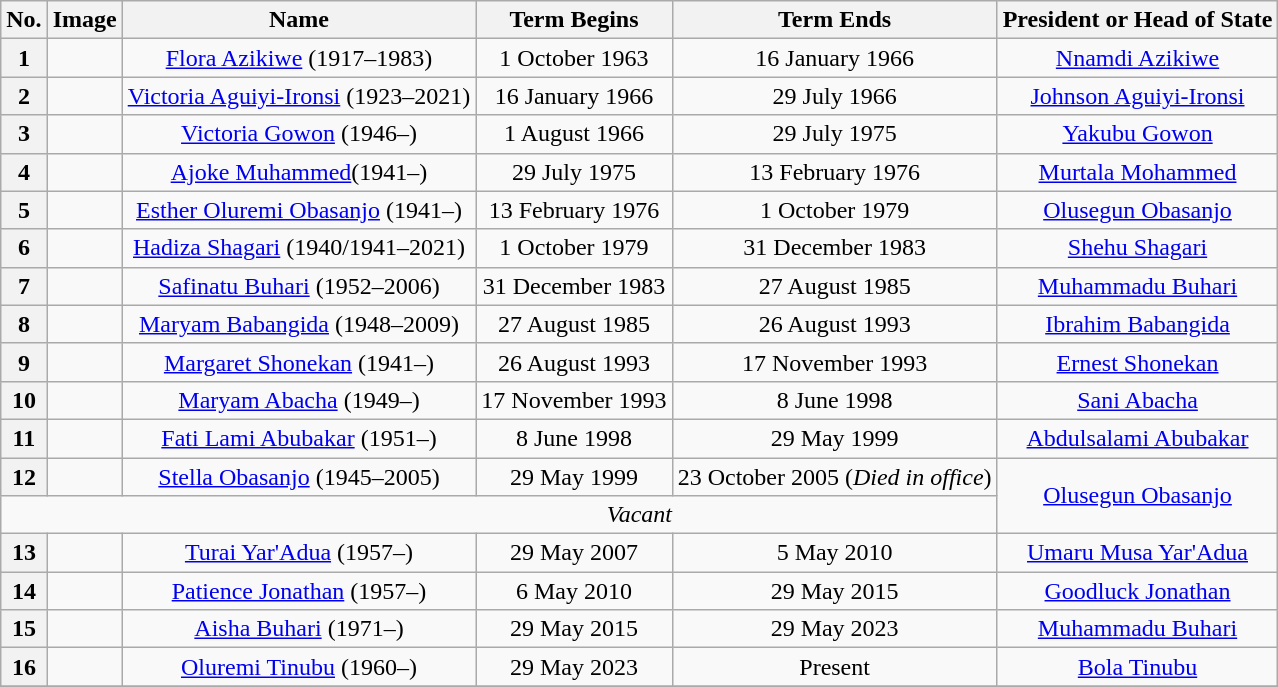<table class="wikitable" style="text-align:center">
<tr>
<th>No.</th>
<th>Image</th>
<th>Name</th>
<th>Term Begins</th>
<th>Term Ends</th>
<th>President or Head of State</th>
</tr>
<tr>
<th>1</th>
<td></td>
<td><a href='#'>Flora Azikiwe</a> (1917–1983)</td>
<td>1 October 1963</td>
<td>16 January 1966</td>
<td><a href='#'>Nnamdi Azikiwe</a></td>
</tr>
<tr>
<th>2</th>
<td></td>
<td><a href='#'>Victoria Aguiyi-Ironsi</a> (1923–2021)</td>
<td>16 January 1966</td>
<td>29 July 1966</td>
<td><a href='#'>Johnson Aguiyi-Ironsi</a></td>
</tr>
<tr>
<th>3</th>
<td></td>
<td><a href='#'>Victoria Gowon</a> (1946–)</td>
<td>1 August 1966</td>
<td>29 July 1975</td>
<td><a href='#'>Yakubu Gowon</a></td>
</tr>
<tr>
<th>4</th>
<td></td>
<td><a href='#'>Ajoke Muhammed</a>(1941–)</td>
<td>29 July 1975</td>
<td>13 February 1976</td>
<td><a href='#'>Murtala Mohammed</a></td>
</tr>
<tr>
<th>5</th>
<td></td>
<td><a href='#'>Esther Oluremi Obasanjo</a> (1941–)</td>
<td>13 February 1976</td>
<td>1 October 1979</td>
<td><a href='#'>Olusegun Obasanjo</a></td>
</tr>
<tr>
<th>6</th>
<td></td>
<td><a href='#'>Hadiza Shagari</a> (1940/1941–2021)</td>
<td>1 October 1979</td>
<td>31 December 1983</td>
<td><a href='#'>Shehu Shagari</a></td>
</tr>
<tr>
<th>7</th>
<td></td>
<td><a href='#'>Safinatu Buhari</a> (1952–2006)</td>
<td>31 December 1983</td>
<td>27 August 1985</td>
<td><a href='#'>Muhammadu Buhari</a></td>
</tr>
<tr>
<th>8</th>
<td></td>
<td><a href='#'>Maryam Babangida</a> (1948–2009)</td>
<td>27 August 1985</td>
<td>26 August 1993</td>
<td><a href='#'>Ibrahim Babangida</a></td>
</tr>
<tr>
<th>9</th>
<td></td>
<td><a href='#'>Margaret Shonekan</a> (1941–)</td>
<td>26 August 1993</td>
<td>17 November 1993</td>
<td><a href='#'>Ernest Shonekan</a></td>
</tr>
<tr>
<th>10</th>
<td></td>
<td><a href='#'>Maryam Abacha</a> (1949–)</td>
<td>17 November 1993</td>
<td>8 June 1998</td>
<td><a href='#'>Sani Abacha</a></td>
</tr>
<tr>
<th>11</th>
<td></td>
<td><a href='#'>Fati Lami Abubakar</a> (1951–)</td>
<td>8 June 1998</td>
<td>29 May 1999</td>
<td><a href='#'>Abdulsalami Abubakar</a></td>
</tr>
<tr>
<th>12</th>
<td></td>
<td><a href='#'>Stella Obasanjo</a> (1945–2005)</td>
<td>29 May 1999</td>
<td>23 October 2005 (<em>Died in office</em>)</td>
<td rowspan="2"><a href='#'>Olusegun Obasanjo</a></td>
</tr>
<tr>
<td colspan="6"><em>Vacant</em><br></td>
</tr>
<tr>
<th>13</th>
<td></td>
<td><a href='#'>Turai Yar'Adua</a> (1957–)</td>
<td>29 May 2007</td>
<td>5 May 2010</td>
<td><a href='#'>Umaru Musa Yar'Adua</a></td>
</tr>
<tr>
<th>14</th>
<td></td>
<td><a href='#'>Patience Jonathan</a> (1957–)</td>
<td>6 May 2010</td>
<td>29 May 2015</td>
<td><a href='#'>Goodluck Jonathan</a></td>
</tr>
<tr>
<th>15</th>
<td></td>
<td><a href='#'>Aisha Buhari</a> (1971–)</td>
<td>29 May 2015</td>
<td>29 May 2023</td>
<td><a href='#'>Muhammadu Buhari</a></td>
</tr>
<tr>
<th>16</th>
<td></td>
<td><a href='#'>Oluremi Tinubu</a> (1960–)</td>
<td>29 May 2023</td>
<td>Present</td>
<td><a href='#'>Bola Tinubu</a></td>
</tr>
<tr>
</tr>
</table>
